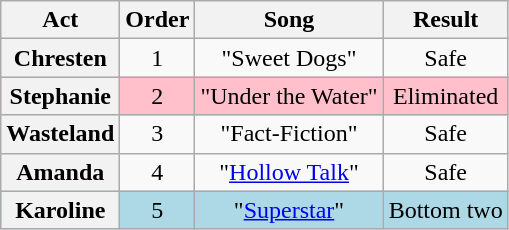<table class="wikitable plainrowheaders" style="text-align:center;">
<tr>
<th scope="col">Act</th>
<th scope="col">Order</th>
<th scope="col">Song</th>
<th scope="col">Result</th>
</tr>
<tr>
<th scope=row>Chresten</th>
<td>1</td>
<td>"Sweet Dogs"</td>
<td>Safe</td>
</tr>
<tr style="background:pink;">
<th scope=row>Stephanie</th>
<td>2</td>
<td>"Under the Water"</td>
<td>Eliminated</td>
</tr>
<tr>
<th scope=row>Wasteland</th>
<td>3</td>
<td>"Fact-Fiction"</td>
<td>Safe</td>
</tr>
<tr>
<th scope=row>Amanda</th>
<td>4</td>
<td>"<a href='#'>Hollow Talk</a>"</td>
<td>Safe</td>
</tr>
<tr style="background:lightblue;">
<th scope=row>Karoline</th>
<td>5</td>
<td>"<a href='#'>Superstar</a>"</td>
<td>Bottom two</td>
</tr>
</table>
